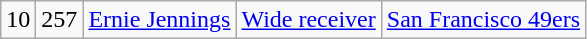<table class="wikitable" style="text-align:center">
<tr>
<td>10</td>
<td>257</td>
<td><a href='#'>Ernie Jennings</a></td>
<td><a href='#'>Wide receiver</a></td>
<td><a href='#'>San Francisco 49ers</a></td>
</tr>
</table>
